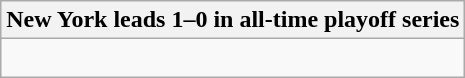<table class="wikitable collapsible collapsed">
<tr>
<th>New York leads 1–0 in all-time playoff series</th>
</tr>
<tr>
<td><br></td>
</tr>
</table>
